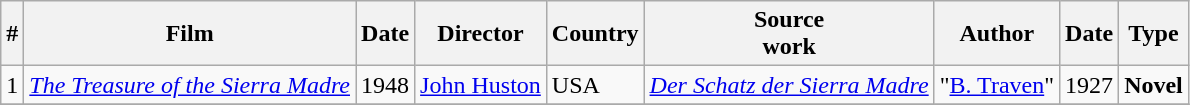<table class="wikitable">
<tr>
<th>#</th>
<th>Film</th>
<th>Date</th>
<th>Director</th>
<th>Country</th>
<th>Source<br>work</th>
<th>Author</th>
<th>Date</th>
<th>Type</th>
</tr>
<tr>
<td>1</td>
<td><em><a href='#'>The Treasure of the Sierra Madre</a></em></td>
<td>1948</td>
<td><a href='#'>John Huston</a></td>
<td>USA</td>
<td><em><a href='#'>Der Schatz der Sierra Madre</a></em></td>
<td>"<a href='#'>B. Traven</a>"</td>
<td>1927</td>
<td><strong>Novel</strong></td>
</tr>
<tr>
</tr>
</table>
